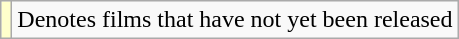<table class="wikitable">
<tr>
<td style="background:#ffc;"></td>
<td>Denotes films that have not yet been released</td>
</tr>
</table>
